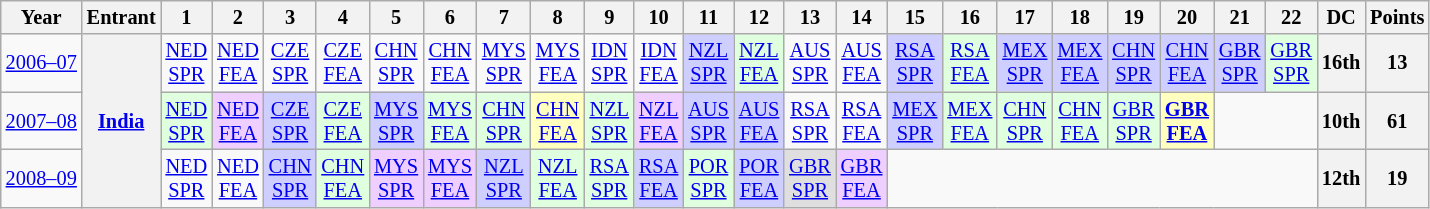<table class="wikitable" style="text-align:center; font-size:85%">
<tr>
<th>Year</th>
<th>Entrant</th>
<th>1</th>
<th>2</th>
<th>3</th>
<th>4</th>
<th>5</th>
<th>6</th>
<th>7</th>
<th>8</th>
<th>9</th>
<th>10</th>
<th>11</th>
<th>12</th>
<th>13</th>
<th>14</th>
<th>15</th>
<th>16</th>
<th>17</th>
<th>18</th>
<th>19</th>
<th>20</th>
<th>21</th>
<th>22</th>
<th>DC</th>
<th>Points</th>
</tr>
<tr>
<td nowrap><a href='#'>2006–07</a></td>
<th rowspan=3 nowrap><a href='#'>India</a></th>
<td><a href='#'>NED<br>SPR</a></td>
<td><a href='#'>NED<br>FEA</a></td>
<td><a href='#'>CZE<br>SPR</a></td>
<td><a href='#'>CZE<br>FEA</a></td>
<td><a href='#'>CHN<br>SPR</a></td>
<td><a href='#'>CHN<br>FEA</a></td>
<td><a href='#'>MYS<br>SPR</a></td>
<td><a href='#'>MYS<br>FEA</a></td>
<td><a href='#'>IDN<br>SPR</a></td>
<td><a href='#'>IDN<br>FEA</a></td>
<td style="background:#CFCFFF;"><a href='#'>NZL<br>SPR</a><br></td>
<td style="background:#DFFFDF;"><a href='#'>NZL<br>FEA</a><br></td>
<td><a href='#'>AUS<br>SPR</a></td>
<td><a href='#'>AUS<br>FEA</a></td>
<td style="background:#CFCFFF;"><a href='#'>RSA<br>SPR</a><br></td>
<td style="background:#DFFFDF;"><a href='#'>RSA<br>FEA</a><br></td>
<td style="background:#CFCFFF;"><a href='#'>MEX<br>SPR</a><br></td>
<td style="background:#CFCFFF;"><a href='#'>MEX<br>FEA</a><br></td>
<td style="background:#CFCFFF;"><a href='#'>CHN<br>SPR</a><br></td>
<td style="background:#CFCFFF;"><a href='#'>CHN<br>FEA</a><br></td>
<td style="background:#CFCFFF;"><a href='#'>GBR<br>SPR</a><br></td>
<td style="background:#DFFFDF;"><a href='#'>GBR<br>SPR</a><br></td>
<th>16th</th>
<th>13</th>
</tr>
<tr>
<td nowrap><a href='#'>2007–08</a></td>
<td style="background:#DFFFDF;"><a href='#'>NED<br>SPR</a><br></td>
<td style="background:#EFCFFF;"><a href='#'>NED<br>FEA</a><br></td>
<td style="background:#CFCFFF;"><a href='#'>CZE<br>SPR</a><br></td>
<td style="background:#DFFFDF;"><a href='#'>CZE<br>FEA</a><br></td>
<td style="background:#CFCFFF;"><a href='#'>MYS<br>SPR</a><br></td>
<td style="background:#DFFFDF;"><a href='#'>MYS<br>FEA</a><br></td>
<td style="background:#DFFFDF;"><a href='#'>CHN<br>SPR</a><br></td>
<td style="background:#FFFFBF;"><a href='#'>CHN<br>FEA</a><br></td>
<td style="background:#DFFFDF;"><a href='#'>NZL<br>SPR</a><br></td>
<td style="background:#EFCFFF;"><a href='#'>NZL<br>FEA</a><br></td>
<td style="background:#CFCFFF;"><a href='#'>AUS<br>SPR</a><br></td>
<td style="background:#CFCFFF;"><a href='#'>AUS<br>FEA</a><br></td>
<td><a href='#'>RSA<br>SPR</a></td>
<td><a href='#'>RSA<br>FEA</a></td>
<td style="background:#CFCFFF;"><a href='#'>MEX<br>SPR</a><br></td>
<td style="background:#DFFFDF;"><a href='#'>MEX<br>FEA</a><br></td>
<td style="background:#DFFFDF;"><a href='#'>CHN<br>SPR</a><br></td>
<td style="background:#DFFFDF;"><a href='#'>CHN<br>FEA</a><br></td>
<td style="background:#DFFFDF;"><a href='#'>GBR<br>SPR</a><br></td>
<td style="background:#FFFFBF;"><strong><a href='#'>GBR<br>FEA</a></strong><br></td>
<td colspan=2></td>
<th>10th</th>
<th>61</th>
</tr>
<tr>
<td nowrap><a href='#'>2008–09</a></td>
<td><a href='#'>NED<br>SPR</a></td>
<td><a href='#'>NED<br>FEA</a></td>
<td style="background:#CFCFFF;"><a href='#'>CHN<br>SPR</a><br></td>
<td style="background:#DFFFDF;"><a href='#'>CHN<br>FEA</a><br></td>
<td style="background:#EFCFFF;"><a href='#'>MYS<br>SPR</a><br></td>
<td style="background:#EFCFFF;"><a href='#'>MYS<br>FEA</a><br></td>
<td style="background:#CFCFFF;"><a href='#'>NZL<br>SPR</a><br></td>
<td style="background:#DFFFDF;"><a href='#'>NZL<br>FEA</a><br></td>
<td style="background:#DFFFDF;"><a href='#'>RSA<br>SPR</a><br></td>
<td style="background:#CFCFFF;"><a href='#'>RSA<br>FEA</a><br></td>
<td style="background:#DFFFDF;"><a href='#'>POR<br>SPR</a><br></td>
<td style="background:#CFCFFF;"><a href='#'>POR<br>FEA</a><br></td>
<td style="background:#DFDFDF;"><a href='#'>GBR<br>SPR</a><br></td>
<td style="background:#EFCFFF;"><a href='#'>GBR<br>FEA</a><br></td>
<td colspan=8></td>
<th>12th</th>
<th>19</th>
</tr>
</table>
